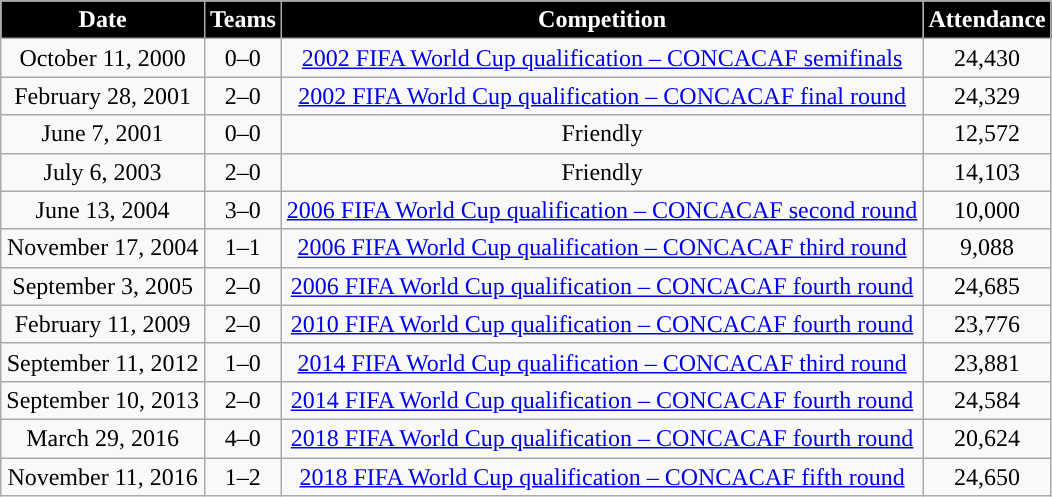<table class="wikitable sortable" style="text-align:center">
<tr>
<th style="background:#000; color:#FFF; ">Date</th>
<th style="background:#000; color:#FFF; ">Teams</th>
<th style="background:#000; color:#FFF; ">Competition</th>
<th style="background:#000; color:#FFF; ">Attendance</th>
</tr>
<tr>
<td>October 11, 2000</td>
<td> 0–0 </td>
<td><a href='#'>2002 FIFA World Cup qualification – CONCACAF semifinals</a></td>
<td>24,430</td>
</tr>
<tr>
<td>February 28, 2001</td>
<td> 2–0 </td>
<td><a href='#'>2002 FIFA World Cup qualification – CONCACAF final round</a></td>
<td>24,329</td>
</tr>
<tr>
<td>June 7, 2001</td>
<td> 0–0 </td>
<td>Friendly</td>
<td>12,572</td>
</tr>
<tr>
<td>July 6, 2003</td>
<td> 2–0 </td>
<td>Friendly</td>
<td>14,103</td>
</tr>
<tr>
<td>June 13, 2004</td>
<td> 3–0 </td>
<td><a href='#'>2006 FIFA World Cup qualification – CONCACAF second round</a></td>
<td>10,000</td>
</tr>
<tr>
<td>November 17, 2004</td>
<td> 1–1 </td>
<td><a href='#'>2006 FIFA World Cup qualification – CONCACAF third round</a></td>
<td>9,088</td>
</tr>
<tr>
<td>September 3, 2005</td>
<td> 2–0 </td>
<td><a href='#'>2006 FIFA World Cup qualification – CONCACAF fourth round</a></td>
<td>24,685</td>
</tr>
<tr>
<td>February 11, 2009</td>
<td> 2–0 </td>
<td><a href='#'>2010 FIFA World Cup qualification – CONCACAF fourth round</a></td>
<td>23,776</td>
</tr>
<tr>
<td>September 11, 2012</td>
<td> 1–0 </td>
<td><a href='#'>2014 FIFA World Cup qualification – CONCACAF third round</a></td>
<td>23,881</td>
</tr>
<tr>
<td>September 10, 2013</td>
<td> 2–0 </td>
<td><a href='#'>2014 FIFA World Cup qualification – CONCACAF fourth round</a></td>
<td>24,584</td>
</tr>
<tr>
<td>March 29, 2016</td>
<td> 4–0 </td>
<td><a href='#'>2018 FIFA World Cup qualification – CONCACAF fourth round</a></td>
<td>20,624</td>
</tr>
<tr>
<td>November 11, 2016</td>
<td> 1–2 </td>
<td><a href='#'>2018 FIFA World Cup qualification – CONCACAF fifth round</a></td>
<td>24,650</td>
</tr>
</table>
